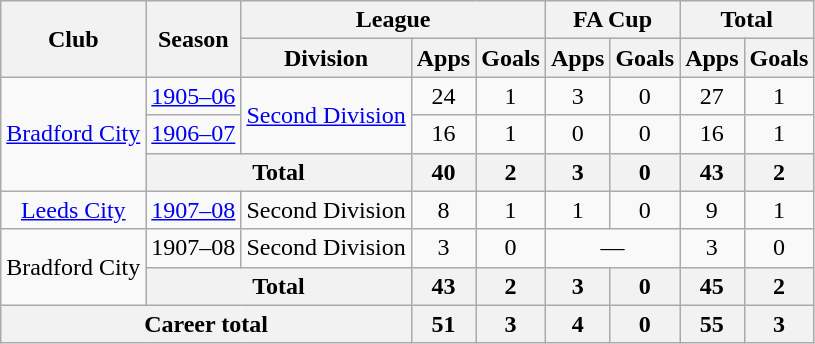<table class="wikitable" style="text-align: center">
<tr>
<th rowspan="2">Club</th>
<th rowspan="2">Season</th>
<th colspan="3">League</th>
<th colspan="2">FA Cup</th>
<th colspan="2">Total</th>
</tr>
<tr>
<th>Division</th>
<th>Apps</th>
<th>Goals</th>
<th>Apps</th>
<th>Goals</th>
<th>Apps</th>
<th>Goals</th>
</tr>
<tr>
<td rowspan="3"><a href='#'>Bradford City</a></td>
<td><a href='#'>1905–06</a></td>
<td rowspan="2"><a href='#'>Second Division</a></td>
<td>24</td>
<td>1</td>
<td>3</td>
<td>0</td>
<td>27</td>
<td>1</td>
</tr>
<tr>
<td><a href='#'>1906–07</a></td>
<td>16</td>
<td>1</td>
<td>0</td>
<td>0</td>
<td>16</td>
<td>1</td>
</tr>
<tr>
<th colspan="2">Total</th>
<th>40</th>
<th>2</th>
<th>3</th>
<th>0</th>
<th>43</th>
<th>2</th>
</tr>
<tr>
<td><a href='#'>Leeds City</a></td>
<td><a href='#'>1907–08</a></td>
<td>Second Division</td>
<td>8</td>
<td>1</td>
<td>1</td>
<td>0</td>
<td>9</td>
<td>1</td>
</tr>
<tr>
<td rowspan="2">Bradford City</td>
<td>1907–08</td>
<td>Second Division</td>
<td>3</td>
<td>0</td>
<td colspan="2">—</td>
<td>3</td>
<td>0</td>
</tr>
<tr>
<th colspan="2">Total</th>
<th>43</th>
<th>2</th>
<th>3</th>
<th>0</th>
<th>45</th>
<th>2</th>
</tr>
<tr>
<th colspan="3">Career total</th>
<th>51</th>
<th>3</th>
<th>4</th>
<th>0</th>
<th>55</th>
<th>3</th>
</tr>
</table>
